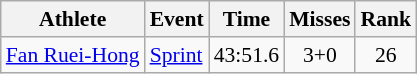<table class=wikitable style=font-size:90%;text-align:center>
<tr>
<th>Athlete</th>
<th>Event</th>
<th>Time</th>
<th>Misses</th>
<th>Rank</th>
</tr>
<tr>
<td align=left><a href='#'>Fan Ruei-Hong</a></td>
<td align=left><a href='#'>Sprint</a></td>
<td>43:51.6</td>
<td>3+0</td>
<td>26</td>
</tr>
</table>
